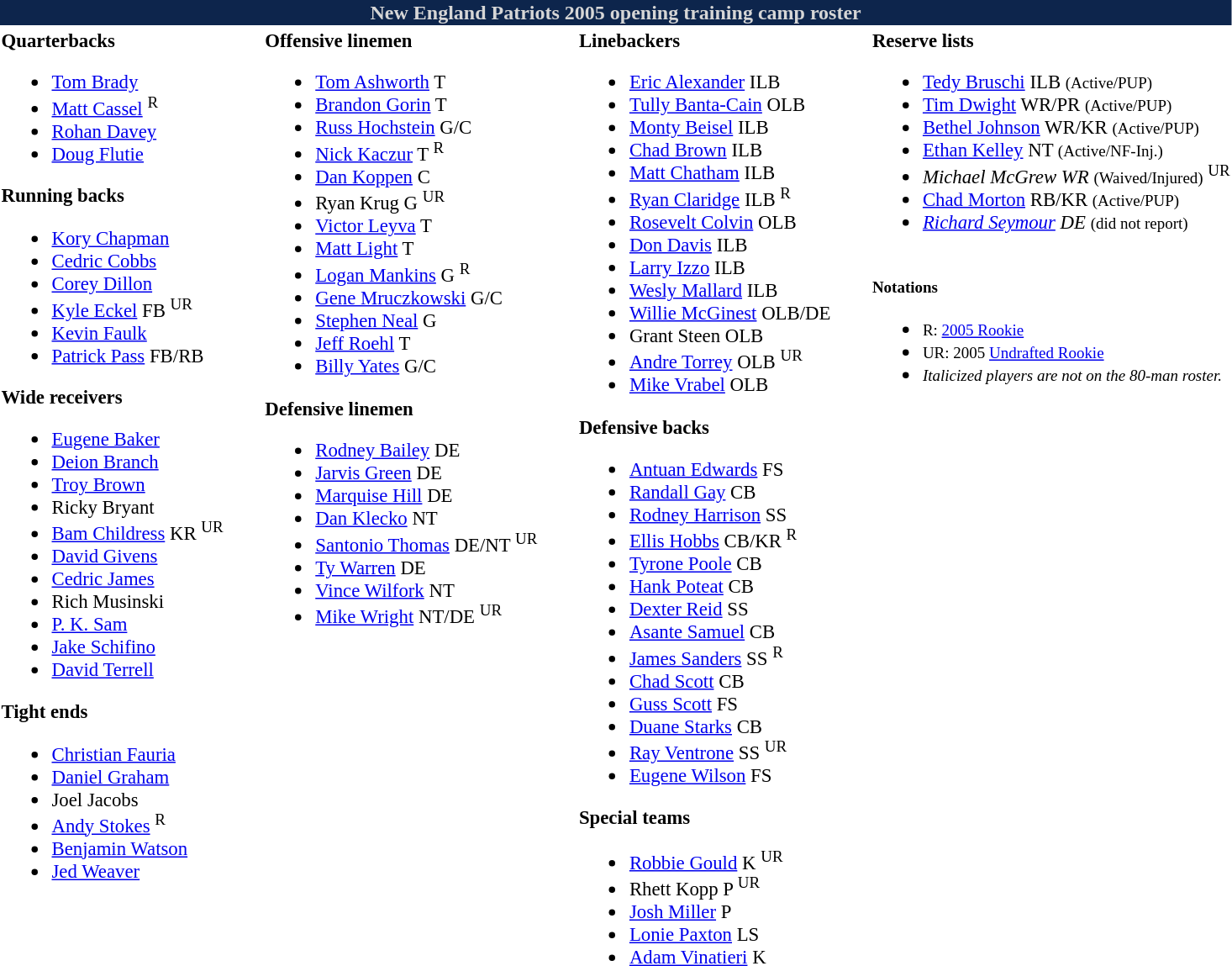<table class="toccolours" style="text-align: left;">
<tr>
<th colspan="9" style="background:#0d254c; color:#d6d6d6; text-align:center;">New England Patriots 2005 opening training camp roster</th>
</tr>
<tr>
<td style="font-size:95%; vertical-align:top;"><strong>Quarterbacks</strong><br><ul><li> <a href='#'>Tom Brady</a></li><li> <a href='#'>Matt Cassel</a> <sup>R</sup></li><li> <a href='#'>Rohan Davey</a></li><li> <a href='#'>Doug Flutie</a></li></ul><strong>Running backs</strong><ul><li> <a href='#'>Kory Chapman</a></li><li> <a href='#'>Cedric Cobbs</a></li><li> <a href='#'>Corey Dillon</a></li><li> <a href='#'>Kyle Eckel</a> FB <sup>UR</sup></li><li> <a href='#'>Kevin Faulk</a></li><li> <a href='#'>Patrick Pass</a> FB/RB</li></ul><strong>Wide receivers</strong><ul><li> <a href='#'>Eugene Baker</a></li><li> <a href='#'>Deion Branch</a></li><li> <a href='#'>Troy Brown</a></li><li> Ricky Bryant</li><li> <a href='#'>Bam Childress</a> KR <sup>UR</sup></li><li> <a href='#'>David Givens</a></li><li> <a href='#'>Cedric James</a></li><li> Rich Musinski</li><li> <a href='#'>P. K. Sam</a></li><li> <a href='#'>Jake Schifino</a></li><li> <a href='#'>David Terrell</a></li></ul><strong>Tight ends</strong><ul><li> <a href='#'>Christian Fauria</a></li><li> <a href='#'>Daniel Graham</a></li><li> Joel Jacobs</li><li> <a href='#'>Andy Stokes</a> <sup>R</sup></li><li> <a href='#'>Benjamin Watson</a></li><li> <a href='#'>Jed Weaver</a></li></ul></td>
<td style="width: 25px;"></td>
<td style="font-size:95%; vertical-align:top;"><strong>Offensive linemen</strong><br><ul><li> <a href='#'>Tom Ashworth</a> T</li><li> <a href='#'>Brandon Gorin</a> T</li><li> <a href='#'>Russ Hochstein</a> G/C</li><li> <a href='#'>Nick Kaczur</a> T <sup>R</sup></li><li> <a href='#'>Dan Koppen</a> C</li><li> Ryan Krug G <sup>UR</sup></li><li> <a href='#'>Victor Leyva</a> T</li><li> <a href='#'>Matt Light</a> T</li><li> <a href='#'>Logan Mankins</a> G <sup>R</sup></li><li> <a href='#'>Gene Mruczkowski</a> G/C</li><li> <a href='#'>Stephen Neal</a> G</li><li> <a href='#'>Jeff Roehl</a> T</li><li> <a href='#'>Billy Yates</a> G/C</li></ul><strong>Defensive linemen</strong><ul><li> <a href='#'>Rodney Bailey</a> DE</li><li> <a href='#'>Jarvis Green</a> DE</li><li> <a href='#'>Marquise Hill</a> DE</li><li> <a href='#'>Dan Klecko</a> NT</li><li> <a href='#'>Santonio Thomas</a> DE/NT <sup>UR</sup></li><li> <a href='#'>Ty Warren</a> DE</li><li> <a href='#'>Vince Wilfork</a> NT</li><li> <a href='#'>Mike Wright</a> NT/DE <sup>UR</sup></li></ul></td>
<td style="width: 25px;"></td>
<td style="font-size:95%; vertical-align:top;"><strong>Linebackers</strong><br><ul><li> <a href='#'>Eric Alexander</a> ILB</li><li> <a href='#'>Tully Banta-Cain</a> OLB</li><li> <a href='#'>Monty Beisel</a> ILB</li><li> <a href='#'>Chad Brown</a> ILB</li><li> <a href='#'>Matt Chatham</a> ILB</li><li> <a href='#'>Ryan Claridge</a> ILB <sup>R</sup></li><li> <a href='#'>Rosevelt Colvin</a> OLB</li><li> <a href='#'>Don Davis</a> ILB</li><li> <a href='#'>Larry Izzo</a> ILB</li><li> <a href='#'>Wesly Mallard</a> ILB</li><li> <a href='#'>Willie McGinest</a> OLB/DE</li><li> Grant Steen OLB</li><li> <a href='#'>Andre Torrey</a> OLB <sup>UR</sup></li><li> <a href='#'>Mike Vrabel</a> OLB</li></ul><strong>Defensive backs</strong><ul><li> <a href='#'>Antuan Edwards</a> FS</li><li> <a href='#'>Randall Gay</a> CB</li><li> <a href='#'>Rodney Harrison</a> SS</li><li> <a href='#'>Ellis Hobbs</a> CB/KR <sup>R</sup></li><li> <a href='#'>Tyrone Poole</a> CB</li><li> <a href='#'>Hank Poteat</a> CB</li><li> <a href='#'>Dexter Reid</a> SS</li><li> <a href='#'>Asante Samuel</a> CB</li><li> <a href='#'>James Sanders</a> SS <sup>R</sup></li><li> <a href='#'>Chad Scott</a> CB</li><li> <a href='#'>Guss Scott</a> FS</li><li> <a href='#'>Duane Starks</a> CB</li><li> <a href='#'>Ray Ventrone</a> SS <sup>UR</sup></li><li> <a href='#'>Eugene Wilson</a> FS</li></ul><strong>Special teams</strong><ul><li> <a href='#'>Robbie Gould</a> K <sup>UR</sup></li><li> Rhett Kopp P <sup>UR</sup></li><li> <a href='#'>Josh Miller</a> P</li><li> <a href='#'>Lonie Paxton</a> LS</li><li> <a href='#'>Adam Vinatieri</a> K</li></ul></td>
<td style="width: 25px;"></td>
<td style="font-size:95%; vertical-align:top;"><strong>Reserve lists</strong><br><ul><li> <a href='#'>Tedy Bruschi</a> ILB <small>(Active/PUP)</small> </li><li> <a href='#'>Tim Dwight</a> WR/PR <small>(Active/PUP)</small> </li><li> <a href='#'>Bethel Johnson</a> WR/KR <small>(Active/PUP)</small> </li><li> <a href='#'>Ethan Kelley</a> NT <small>(Active/NF-Inj.)</small> </li><li> <em>Michael McGrew WR</em> <small>(Waived/Injured)</small> <sup>UR</sup>  </li><li> <a href='#'>Chad Morton</a> RB/KR <small>(Active/PUP)</small> </li><li> <em><a href='#'>Richard Seymour</a> DE</em> <small>(did not report)</small></li></ul><br>
<small><strong>Notations</strong></small><ul><li><small>R: <a href='#'>2005 Rookie</a></small></li><li><small>UR: 2005 <a href='#'>Undrafted Rookie</a></small></li><li><small><em>Italicized players are not on the 80-man roster.</em></small></li></ul></td>
</tr>
</table>
